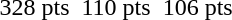<table>
<tr>
<td></td>
<td></td>
<td>328 pts</td>
<td></td>
<td>110 pts</td>
<td></td>
<td>106 pts</td>
</tr>
</table>
